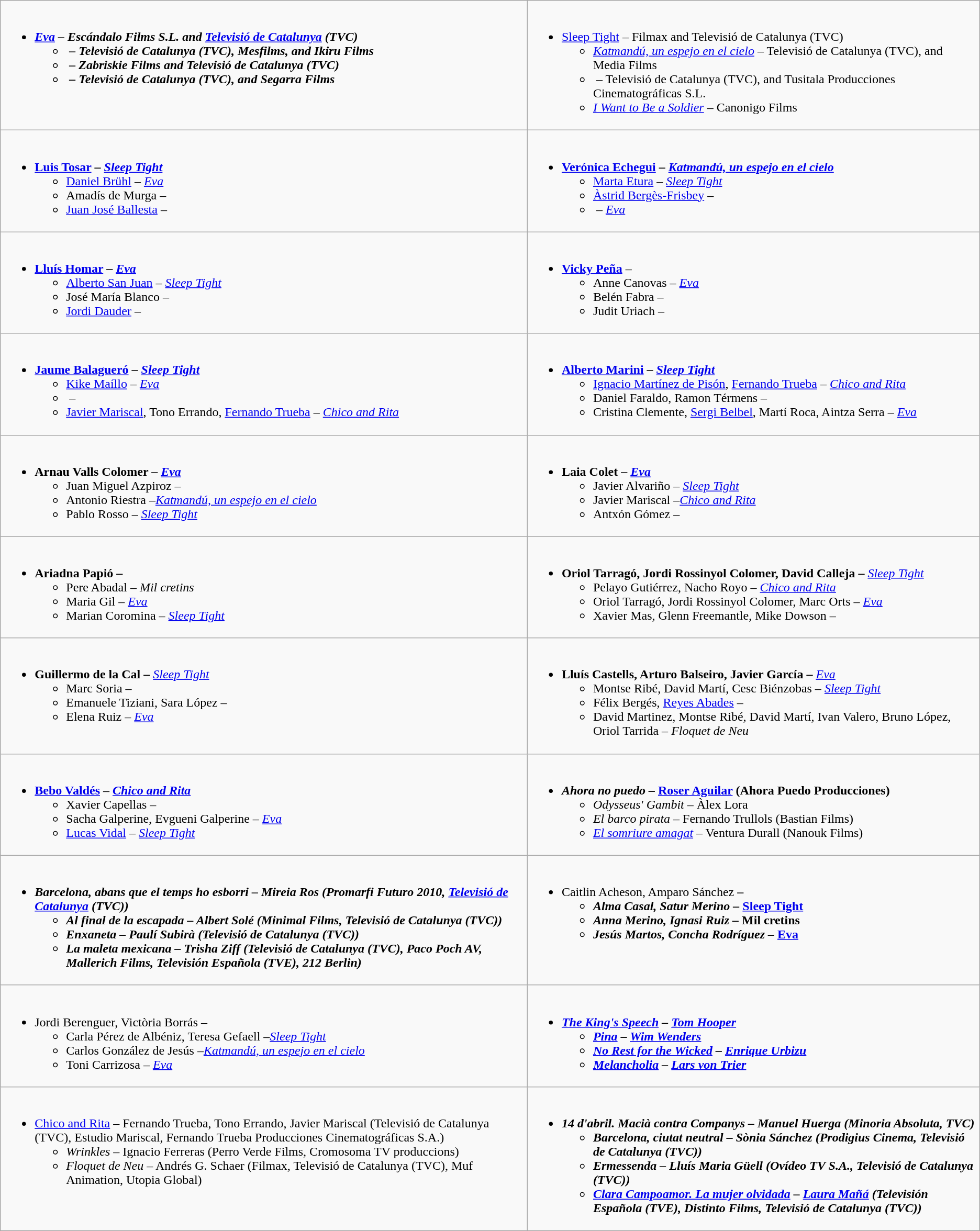<table class=wikitable style="width="150%">
<tr>
<td valign="top" style="width="50%"><br><ul><li><strong><em><a href='#'>Eva</a><em> – Escándalo Films S.L. and <a href='#'>Televisió de Catalunya</a> (TVC)<strong><ul><li></em><em> – Televisió de Catalunya (TVC), Mesfilms, and Ikiru Films</li><li></em><em> – Zabriskie Films and Televisió de Catalunya (TVC)</li><li></em><em> – Televisió de Catalunya (TVC), and Segarra Films</li></ul></li></ul></td>
<td valign="top" style="width="50%"><br><ul><li></em></strong><a href='#'>Sleep Tight</a></em> – Filmax and Televisió de Catalunya (TVC)</strong><ul><li><em><a href='#'>Katmandú, un espejo en el cielo</a></em> – Televisió de Catalunya (TVC), and Media Films</li><li><em></em> – Televisió de Catalunya (TVC), and Tusitala Producciones Cinematográficas S.L.</li><li><em><a href='#'>I Want to Be a Soldier</a></em> – Canonigo Films</li></ul></li></ul></td>
</tr>
<tr>
<td valign="top" style="width="50%"><br><ul><li><strong><a href='#'>Luis Tosar</a> –</strong> <strong><em><a href='#'>Sleep Tight</a></em></strong><ul><li><a href='#'>Daniel Brühl</a> –  <em><a href='#'>Eva</a></em></li><li>Amadís de Murga – <em></em></li><li><a href='#'>Juan José Ballesta</a> – <em></em></li></ul></li></ul></td>
<td valign="top" style="width="50%"><br><ul><li><strong><a href='#'>Verónica Echegui</a> –</strong> <strong><em><a href='#'>Katmandú, un espejo en el cielo</a></em></strong><ul><li><a href='#'>Marta Etura</a> – <em><a href='#'>Sleep Tight</a></em></li><li><a href='#'>Àstrid Bergès-Frisbey</a> – <em></em></li><li> – <em><a href='#'>Eva</a></em></li></ul></li></ul></td>
</tr>
<tr>
<td valign="top" style="width="50%"><br><ul><li><strong><a href='#'>Lluís Homar</a> –</strong> <strong><em><a href='#'>Eva</a></em></strong><ul><li><a href='#'>Alberto San Juan</a> – <em><a href='#'>Sleep Tight</a></em></li><li>José María Blanco – <em></em></li><li><a href='#'>Jordi Dauder</a> – <em></em></li></ul></li></ul></td>
<td valign="top" style="width="50%"><br><ul><li><strong><a href='#'>Vicky Peña</a></strong> – <strong><em></em></strong><ul><li>Anne Canovas – <em><a href='#'>Eva</a></em></li><li>Belén Fabra – <em></em></li><li>Judit Uriach – <em></em></li></ul></li></ul></td>
</tr>
<tr>
<td valign="top" style="width="50%"><br><ul><li><strong><a href='#'>Jaume Balagueró</a> –</strong> <strong><em><a href='#'>Sleep Tight</a></em></strong><ul><li><a href='#'>Kike Maíllo</a> – <em><a href='#'>Eva</a></em></li><li> – <em></em></li><li><a href='#'>Javier Mariscal</a>, Tono Errando, <a href='#'>Fernando Trueba</a> – <em><a href='#'>Chico and Rita</a></em></li></ul></li></ul></td>
<td valign="top" style="width="50%"><br><ul><li><strong><a href='#'>Alberto Marini</a> –</strong> <strong><em><a href='#'>Sleep Tight</a></em></strong><ul><li><a href='#'>Ignacio Martínez de Pisón</a>, <a href='#'>Fernando Trueba</a> – <em><a href='#'>Chico and Rita</a></em></li><li>Daniel Faraldo, Ramon Térmens – <em></em></li><li>Cristina Clemente, <a href='#'>Sergi Belbel</a>, Martí Roca, Aintza Serra – <em><a href='#'>Eva</a></em></li></ul></li></ul></td>
</tr>
<tr>
<td valign="top" style="width="50%"><br><ul><li><strong>Arnau Valls Colomer –</strong> <strong><em><a href='#'>Eva</a></em></strong><ul><li>Juan Miguel Azpiroz – <em></em></li><li>Antonio Riestra –<em><a href='#'>Katmandú, un espejo en el cielo</a></em></li><li>Pablo Rosso – <em><a href='#'>Sleep Tight</a></em></li></ul></li></ul></td>
<td valign="top" style="width="50%"><br><ul><li><strong>Laia Colet –</strong> <strong><em><a href='#'>Eva</a></em></strong><ul><li>Javier Alvariño – <em><a href='#'>Sleep Tight</a></em></li><li>Javier Mariscal –<em><a href='#'>Chico and Rita</a></em></li><li>Antxón Gómez – <em></em></li></ul></li></ul></td>
</tr>
<tr>
<td valign="top" style="width="50%"><br><ul><li><strong>Ariadna Papió –</strong> <em></em><ul><li>Pere Abadal – <em>Mil cretins</em></li><li>Maria Gil – <em><a href='#'>Eva</a></em></li><li>Marian Coromina – <em><a href='#'>Sleep Tight</a></em></li></ul></li></ul></td>
<td valign="top" style="width="50%"><br><ul><li><strong>Oriol Tarragó, Jordi Rossinyol Colomer, David Calleja –</strong> <em><a href='#'>Sleep Tight</a></em><ul><li>Pelayo Gutiérrez, Nacho Royo – <em><a href='#'>Chico and Rita</a></em></li><li>Oriol Tarragó, Jordi Rossinyol Colomer, Marc Orts – <em><a href='#'>Eva</a></em></li><li>Xavier Mas, Glenn Freemantle, Mike Dowson – <em></em></li></ul></li></ul></td>
</tr>
<tr>
<td valign="top" style="width="50%"><br><ul><li><strong>Guillermo de la Cal –</strong> <em><a href='#'>Sleep Tight</a></em><ul><li>Marc Soria – <em></em></li><li>Emanuele Tiziani, Sara López – <em></em></li><li>Elena Ruiz – <em><a href='#'>Eva</a></em></li></ul></li></ul></td>
<td valign="top" style="width="50%"><br><ul><li><strong>Lluís Castells, Arturo Balseiro, Javier García –</strong> <em><a href='#'>Eva</a></em><ul><li>Montse Ribé, David Martí, Cesc Biénzobas – <em><a href='#'>Sleep Tight</a></em></li><li>Félix Bergés, <a href='#'>Reyes Abades</a> – <em></em></li><li>David Martinez, Montse Ribé, David Martí, Ivan Valero, Bruno López, Oriol Tarrida – <em>Floquet de Neu</em></li></ul></li></ul></td>
</tr>
<tr>
<td valign="top" style="width="50%"><br><ul><li><strong><a href='#'>Bebo Valdés</a></strong> – <strong><em><a href='#'>Chico and Rita</a></em></strong><ul><li>Xavier Capellas – <em></em></li><li>Sacha Galperine, Evgueni Galperine – <em><a href='#'>Eva</a></em></li><li><a href='#'>Lucas Vidal</a> – <em><a href='#'>Sleep Tight</a></em></li></ul></li></ul></td>
<td valign="top" style="width="50%"><br><ul><li><strong><em>Ahora no puedo –</em></strong> <strong><a href='#'>Roser Aguilar</a> (Ahora Puedo Producciones)</strong><ul><li><em>Odysseus' Gambit</em> – Àlex Lora</li><li><em>El barco pirata</em> – Fernando Trullols (Bastian Films)</li><li><em><a href='#'>El somriure amagat</a></em> – Ventura Durall (Nanouk Films)</li></ul></li></ul></td>
</tr>
<tr>
<td valign="top" style="width="50%"><br><ul><li><strong><em>Barcelona, abans que el temps ho esborri –<em> Mireia Ros (Promarfi Futuro 2010, <a href='#'>Televisió de Catalunya</a> (TVC))<strong><ul><li></em>Al final de la escapada<em> – Albert Solé (Minimal Films, Televisió de Catalunya (TVC))</li><li></em>Enxaneta<em> – Paulí Subirà (Televisió de Catalunya (TVC))</li><li></em>La maleta mexicana<em> – Trisha Ziff (Televisió de Catalunya (TVC), Paco Poch AV, Mallerich Films, Televisión Española (TVE), 212 Berlin)</li></ul></li></ul></td>
<td valign="top" style="width="50%"><br><ul><li></strong>Caitlin Acheson, Amparo Sánchez<strong> – </em></strong><strong><em><ul><li>Alma Casal, Satur Merino – </em><a href='#'>Sleep Tight</a><em></li><li>Anna Merino, Ignasi Ruiz – </em>Mil cretins<em></li><li>Jesús Martos, Concha Rodríguez – </em><a href='#'>Eva</a><em></li></ul></li></ul></td>
</tr>
<tr>
<td valign="top" style="width="50%"><br><ul><li></strong>Jordi Berenguer, Victòria Borrás – </em></em></strong><ul><li>Carla Pérez de Albéniz, Teresa Gefaell –<em><a href='#'>Sleep Tight</a></em></li><li>Carlos González de Jesús<em> –<a href='#'>Katmandú, un espejo en el cielo</a></em></li><li>Toni Carrizosa – <em><a href='#'>Eva</a></em></li></ul></li></ul></td>
<td valign="top" style="width="50%"><br><ul><li><strong><em><a href='#'>The King's Speech</a> –<em> <a href='#'>Tom Hooper</a><strong><ul><li></em><a href='#'>Pina</a><em> – <a href='#'>Wim Wenders</a></li><li></em><a href='#'>No Rest for the Wicked</a><em> – <a href='#'>Enrique Urbizu</a></li><li></em><a href='#'>Melancholia</a><em> – <a href='#'>Lars von Trier</a></li></ul></li></ul></td>
</tr>
<tr>
<td valign="top" style="width="50%"><br><ul><li></em></strong><a href='#'>Chico and Rita</a> –</em> Fernando Trueba, Tono Errando, Javier Mariscal (Televisió de Catalunya (TVC), Estudio Mariscal, Fernando Trueba Producciones Cinematográficas S.A.)</strong><ul><li><em>Wrinkles</em> – Ignacio Ferreras (Perro Verde Films, Cromosoma TV produccions)</li><li><em>Floquet de Neu</em> – Andrés G. Schaer (Filmax, Televisió de Catalunya (TVC), Muf Animation, Utopia Global)</li></ul></li></ul></td>
<td valign="top" style="width="50%"><br><ul><li><strong><em>14 d'abril. Macià contra Companys –<em> Manuel Huerga (Minoria Absoluta, TVC)<strong><ul><li></em>Barcelona, ciutat neutral<em> – Sònia Sánchez (Prodigius Cinema, Televisió de Catalunya (TVC))</li><li></em>Ermessenda<em> – Lluís Maria Güell (Ovídeo TV S.A., Televisió de Catalunya (TVC))</li><li></em><a href='#'>Clara Campoamor. La mujer olvidada</a><em> – <a href='#'>Laura Mañá</a> (Televisión Española (TVE), Distinto Films, Televisió de Catalunya (TVC))</li></ul></li></ul></td>
</tr>
</table>
